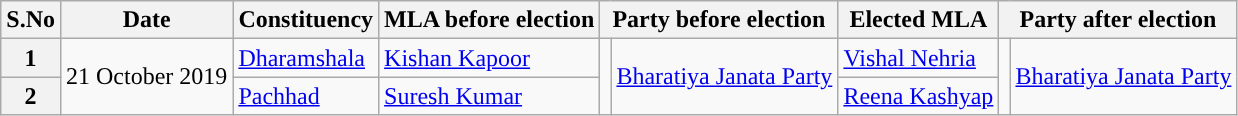<table class="wikitable sortable">
<tr>
<th>S.No</th>
<th>Date</th>
<th>Constituency</th>
<th>MLA before election</th>
<th colspan="2">Party before election</th>
<th>Elected MLA</th>
<th colspan="2">Party after election</th>
</tr>
<tr>
<th>1</th>
<td rowspan="2">21 October 2019</td>
<td><a href='#'>Dharamshala</a></td>
<td><a href='#'>Kishan Kapoor</a></td>
<td rowspan="2"></td>
<td rowspan="2"><a href='#'>Bharatiya Janata Party</a></td>
<td><a href='#'>Vishal Nehria</a></td>
<td rowspan="2"></td>
<td rowspan="2"><a href='#'>Bharatiya Janata Party</a></td>
</tr>
<tr>
<th>2</th>
<td><a href='#'>Pachhad</a></td>
<td><a href='#'>Suresh Kumar</a></td>
<td><a href='#'>Reena Kashyap</a></td>
</tr>
</table>
